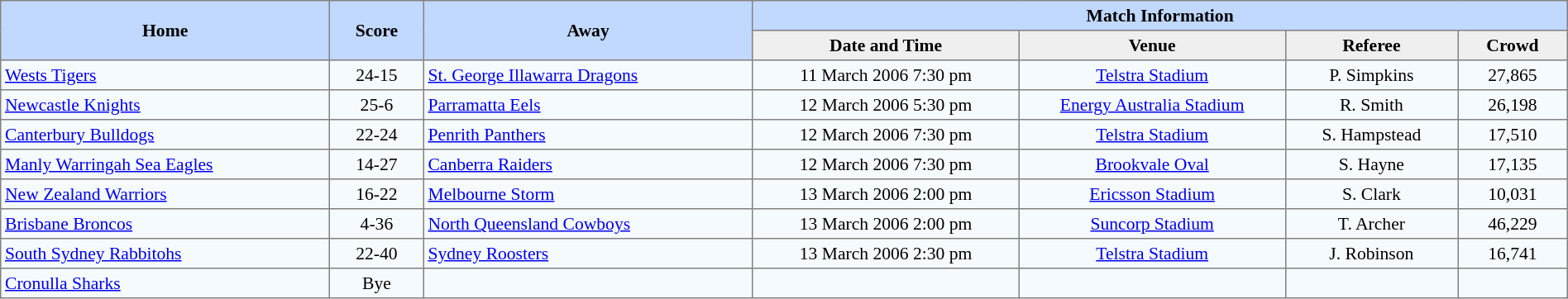<table border=1 style="border-collapse:collapse; font-size:90%;" cellpadding=3 cellspacing=0 width=100%>
<tr bgcolor=#C1D8FF>
<th rowspan=2 width=21%>Home</th>
<th rowspan=2 width=6%>Score</th>
<th rowspan=2 width=21%>Away</th>
<th colspan=6>Match Information</th>
</tr>
<tr bgcolor=#EFEFEF>
<th width=17%>Date and Time</th>
<th width=17%>Venue</th>
<th width=11%>Referee</th>
<th width=7%>Crowd</th>
</tr>
<tr align=center bgcolor=#F5FAFF>
<td align=left> <a href='#'>Wests Tigers</a></td>
<td>24-15</td>
<td align=left> <a href='#'>St. George Illawarra Dragons</a></td>
<td>11 March 2006 7:30 pm</td>
<td><a href='#'>Telstra Stadium</a></td>
<td>P. Simpkins</td>
<td>27,865</td>
</tr>
<tr align=center bgcolor=#F5FAFF>
<td align=left> <a href='#'>Newcastle Knights</a></td>
<td>25-6</td>
<td align=left> <a href='#'>Parramatta Eels</a></td>
<td>12 March 2006 5:30 pm</td>
<td><a href='#'>Energy Australia Stadium</a></td>
<td>R. Smith</td>
<td>26,198</td>
</tr>
<tr align=center bgcolor=#F5FAFF>
<td align=left> <a href='#'>Canterbury Bulldogs</a></td>
<td>22-24</td>
<td align=left> <a href='#'>Penrith Panthers</a></td>
<td>12 March 2006 7:30 pm</td>
<td><a href='#'>Telstra Stadium</a></td>
<td>S. Hampstead</td>
<td>17,510</td>
</tr>
<tr align=center bgcolor=#F5FAFF>
<td align=left> <a href='#'>Manly Warringah Sea Eagles</a></td>
<td>14-27</td>
<td align=left> <a href='#'>Canberra Raiders</a></td>
<td>12 March 2006 7:30 pm</td>
<td><a href='#'>Brookvale Oval</a></td>
<td>S. Hayne</td>
<td>17,135</td>
</tr>
<tr align=center bgcolor=#F5FAFF>
<td align=left> <a href='#'>New Zealand Warriors</a></td>
<td>16-22</td>
<td align=left> <a href='#'>Melbourne Storm</a></td>
<td>13 March 2006 2:00 pm</td>
<td><a href='#'>Ericsson Stadium</a></td>
<td>S. Clark</td>
<td>10,031</td>
</tr>
<tr align=center bgcolor=#F5FAFF>
<td align=left> <a href='#'>Brisbane Broncos</a></td>
<td>4-36</td>
<td align=left> <a href='#'>North Queensland Cowboys</a></td>
<td>13 March 2006 2:00 pm</td>
<td><a href='#'>Suncorp Stadium</a></td>
<td>T. Archer</td>
<td>46,229</td>
</tr>
<tr align=center bgcolor=#F5FAFF>
<td align=left> <a href='#'>South Sydney Rabbitohs</a></td>
<td>22-40</td>
<td align=left> <a href='#'>Sydney Roosters</a></td>
<td>13 March 2006 2:30 pm</td>
<td><a href='#'>Telstra Stadium</a></td>
<td>J. Robinson</td>
<td>16,741</td>
</tr>
<tr align=center bgcolor=#F5FAFF>
<td align=left> <a href='#'>Cronulla Sharks</a></td>
<td>Bye</td>
<td></td>
<td></td>
<td></td>
<td></td>
<td></td>
</tr>
</table>
